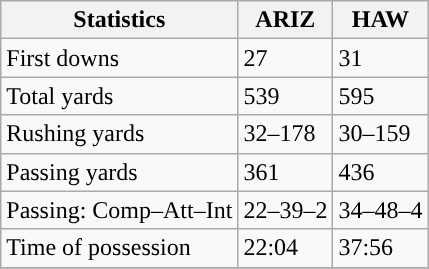<table class="wikitable" style="float: left;">
<tr>
<th>Statistics</th>
<th>ARIZ</th>
<th>HAW</th>
</tr>
<tr>
<td>First downs</td>
<td>27</td>
<td>31</td>
</tr>
<tr>
<td>Total yards</td>
<td>539</td>
<td>595</td>
</tr>
<tr>
<td>Rushing yards</td>
<td>32–178</td>
<td>30–159</td>
</tr>
<tr>
<td>Passing yards</td>
<td>361</td>
<td>436</td>
</tr>
<tr>
<td>Passing: Comp–Att–Int</td>
<td>22–39–2</td>
<td>34–48–4</td>
</tr>
<tr>
<td>Time of possession</td>
<td>22:04</td>
<td>37:56</td>
</tr>
<tr>
</tr>
</table>
